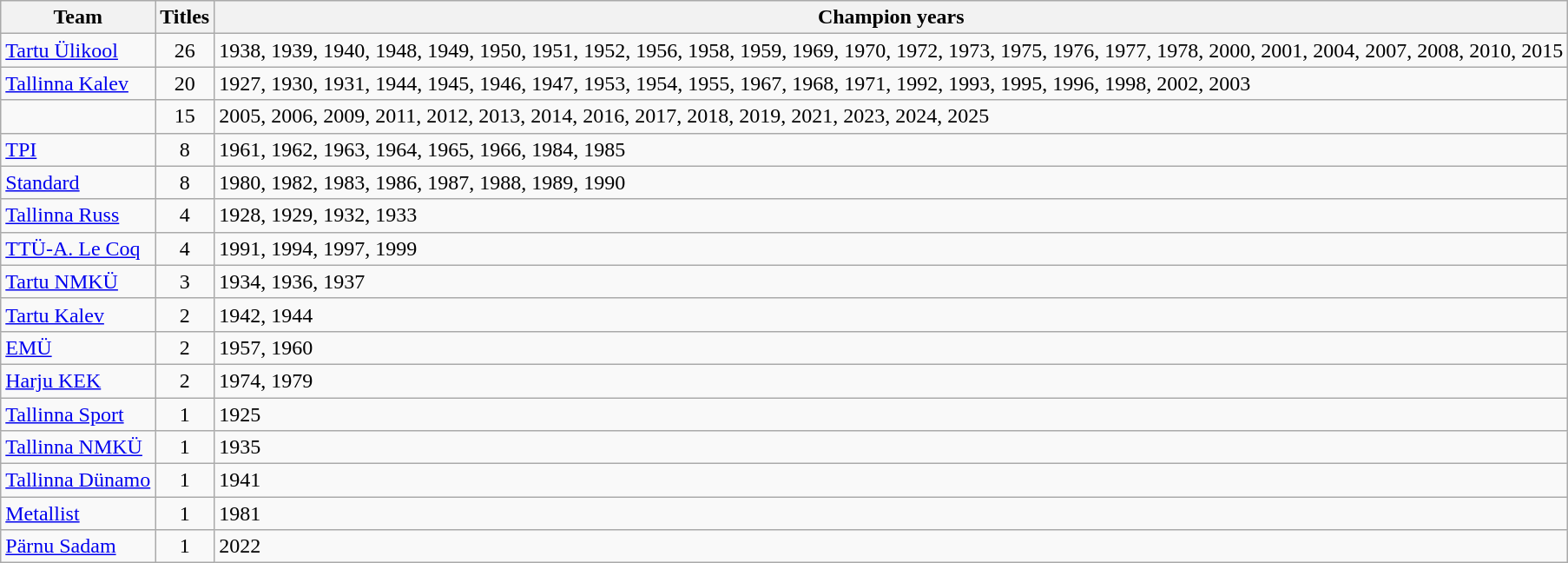<table class="wikitable">
<tr>
<th>Team</th>
<th>Titles</th>
<th>Champion years</th>
</tr>
<tr>
<td><a href='#'>Tartu Ülikool</a></td>
<td style="text-align:center">26</td>
<td>1938, 1939, 1940, 1948, 1949, 1950, 1951, 1952, 1956, 1958, 1959, 1969, 1970, 1972, 1973, 1975, 1976, 1977, 1978, 2000, 2001, 2004, 2007, 2008, 2010, 2015</td>
</tr>
<tr>
<td><a href='#'>Tallinna Kalev</a></td>
<td style="text-align:center">20</td>
<td>1927, 1930, 1931, 1944, 1945, 1946, 1947, 1953, 1954, 1955, 1967, 1968, 1971, 1992, 1993, 1995, 1996, 1998, 2002, 2003</td>
</tr>
<tr>
<td></td>
<td style="text-align:center">15</td>
<td>2005, 2006, 2009, 2011, 2012, 2013, 2014, 2016, 2017, 2018, 2019, 2021, 2023, 2024, 2025</td>
</tr>
<tr>
<td><a href='#'>TPI</a></td>
<td style="text-align:center">8</td>
<td>1961, 1962, 1963, 1964, 1965, 1966, 1984, 1985</td>
</tr>
<tr>
<td><a href='#'>Standard</a></td>
<td style="text-align:center">8</td>
<td>1980, 1982, 1983, 1986, 1987, 1988, 1989, 1990</td>
</tr>
<tr>
<td><a href='#'>Tallinna Russ</a></td>
<td style="text-align:center">4</td>
<td>1928, 1929, 1932, 1933</td>
</tr>
<tr>
<td><a href='#'>TTÜ-A. Le Coq</a></td>
<td style="text-align:center">4</td>
<td>1991, 1994, 1997, 1999</td>
</tr>
<tr>
<td><a href='#'>Tartu NMKÜ</a></td>
<td style="text-align:center">3</td>
<td>1934, 1936, 1937</td>
</tr>
<tr>
<td><a href='#'>Tartu Kalev</a></td>
<td style="text-align:center">2</td>
<td>1942, 1944</td>
</tr>
<tr>
<td><a href='#'>EMÜ</a></td>
<td style="text-align:center">2</td>
<td>1957, 1960</td>
</tr>
<tr>
<td><a href='#'>Harju KEK</a></td>
<td style="text-align:center">2</td>
<td>1974, 1979</td>
</tr>
<tr>
<td><a href='#'>Tallinna Sport</a></td>
<td style="text-align:center">1</td>
<td>1925</td>
</tr>
<tr>
<td><a href='#'>Tallinna NMKÜ</a></td>
<td style="text-align:center">1</td>
<td>1935</td>
</tr>
<tr>
<td><a href='#'>Tallinna Dünamo</a></td>
<td style="text-align:center">1</td>
<td>1941</td>
</tr>
<tr>
<td><a href='#'>Metallist</a></td>
<td style="text-align:center">1</td>
<td>1981</td>
</tr>
<tr>
<td><a href='#'>Pärnu Sadam</a></td>
<td style="text-align:center">1</td>
<td>2022</td>
</tr>
</table>
